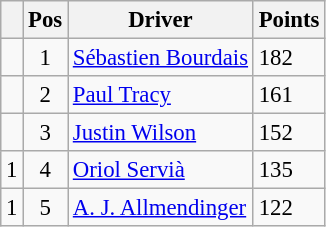<table class="wikitable" style="font-size: 95%;">
<tr>
<th></th>
<th>Pos</th>
<th>Driver</th>
<th>Points</th>
</tr>
<tr>
<td align="left"></td>
<td align="center">1</td>
<td> <a href='#'>Sébastien Bourdais</a></td>
<td align="left">182</td>
</tr>
<tr>
<td align="left"></td>
<td align="center">2</td>
<td> <a href='#'>Paul Tracy</a></td>
<td align="left">161</td>
</tr>
<tr>
<td align="left"></td>
<td align="center">3</td>
<td> <a href='#'>Justin Wilson</a></td>
<td align="left">152</td>
</tr>
<tr>
<td align="left"> 1</td>
<td align="center">4</td>
<td> <a href='#'>Oriol Servià</a></td>
<td align="left">135</td>
</tr>
<tr>
<td align="left"> 1</td>
<td align="center">5</td>
<td> <a href='#'>A. J. Allmendinger</a></td>
<td align="left">122</td>
</tr>
</table>
